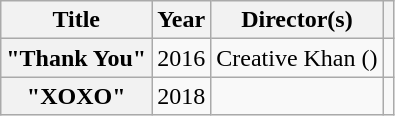<table class="wikitable plainrowheaders" style="text-align:center">
<tr>
<th scope="col">Title</th>
<th scope="col">Year</th>
<th scope="col">Director(s)</th>
<th scope="col"></th>
</tr>
<tr>
<th scope="row">"Thank You"</th>
<td>2016</td>
<td>Creative Khan ()</td>
<td></td>
</tr>
<tr>
<th scope="row">"XOXO"</th>
<td>2018</td>
<td></td>
<td></td>
</tr>
</table>
